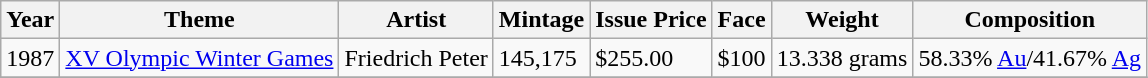<table class="wikitable">
<tr>
<th>Year</th>
<th>Theme</th>
<th>Artist</th>
<th>Mintage</th>
<th>Issue Price</th>
<th>Face</th>
<th>Weight</th>
<th>Composition</th>
</tr>
<tr>
<td>1987</td>
<td><a href='#'>XV Olympic Winter Games</a></td>
<td>Friedrich Peter</td>
<td>145,175</td>
<td>$255.00</td>
<td>$100</td>
<td>13.338 grams</td>
<td>58.33% <a href='#'>Au</a>/41.67% <a href='#'>Ag</a></td>
</tr>
<tr>
</tr>
</table>
